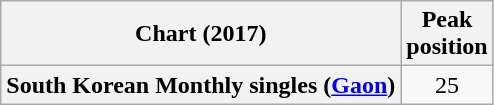<table class="wikitable plainrowheaders" style="text-align:center">
<tr>
<th scope="col">Chart (2017)</th>
<th scope="col">Peak<br>position</th>
</tr>
<tr>
<th scope="row">South Korean Monthly singles (<a href='#'>Gaon</a>)</th>
<td>25</td>
</tr>
</table>
